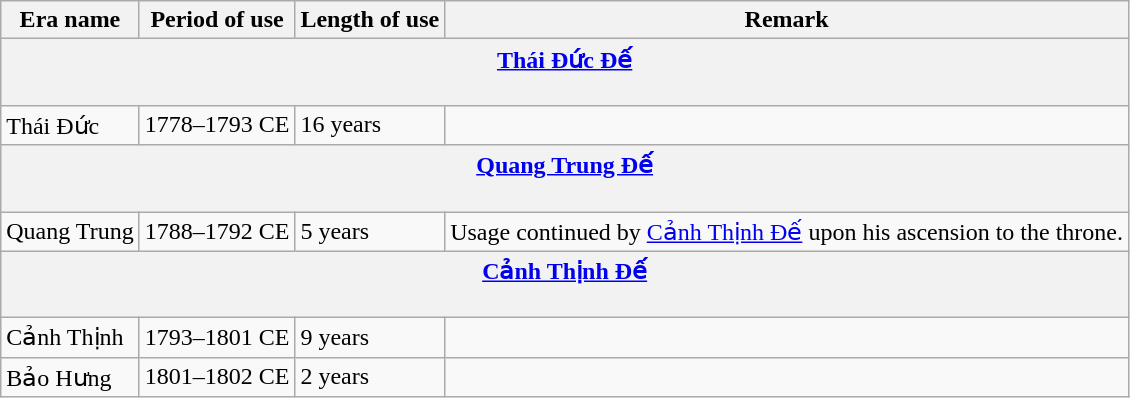<table class="wikitable">
<tr>
<th>Era name</th>
<th>Period of use</th>
<th>Length of use</th>
<th>Remark</th>
</tr>
<tr>
<th colspan="4"><a href='#'>Thái Đức Đế</a><br><br></th>
</tr>
<tr>
<td>Thái Đức<br></td>
<td>1778–1793 CE</td>
<td>16 years</td>
<td></td>
</tr>
<tr>
<th colspan="4"><a href='#'>Quang Trung Đế</a><br><br></th>
</tr>
<tr>
<td>Quang Trung<br></td>
<td>1788–1792 CE</td>
<td>5 years</td>
<td>Usage continued by <a href='#'>Cảnh Thịnh Đế</a> upon his ascension to the throne.</td>
</tr>
<tr>
<th colspan="4"><a href='#'>Cảnh Thịnh Đế</a><br><br></th>
</tr>
<tr>
<td>Cảnh Thịnh<br></td>
<td>1793–1801 CE</td>
<td>9 years</td>
<td></td>
</tr>
<tr>
<td>Bảo Hưng<br></td>
<td>1801–1802 CE</td>
<td>2 years</td>
<td></td>
</tr>
</table>
